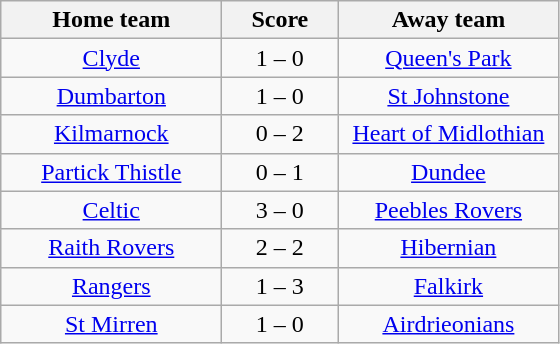<table class="wikitable" style="text-align: center">
<tr>
<th width=140>Home team</th>
<th width=70>Score</th>
<th width=140>Away team</th>
</tr>
<tr>
<td><a href='#'>Clyde</a></td>
<td>1 – 0</td>
<td><a href='#'>Queen's Park</a></td>
</tr>
<tr>
<td><a href='#'>Dumbarton</a></td>
<td>1 – 0</td>
<td><a href='#'>St Johnstone</a></td>
</tr>
<tr>
<td><a href='#'>Kilmarnock</a></td>
<td>0 – 2</td>
<td><a href='#'>Heart of Midlothian</a></td>
</tr>
<tr>
<td><a href='#'>Partick Thistle</a></td>
<td>0 – 1</td>
<td><a href='#'>Dundee</a></td>
</tr>
<tr>
<td><a href='#'>Celtic</a></td>
<td>3 – 0</td>
<td><a href='#'>Peebles Rovers</a></td>
</tr>
<tr>
<td><a href='#'>Raith Rovers</a></td>
<td>2 – 2</td>
<td><a href='#'>Hibernian</a></td>
</tr>
<tr>
<td><a href='#'>Rangers</a></td>
<td>1 – 3</td>
<td><a href='#'>Falkirk</a></td>
</tr>
<tr>
<td><a href='#'>St Mirren</a></td>
<td>1 – 0</td>
<td><a href='#'>Airdrieonians</a></td>
</tr>
</table>
